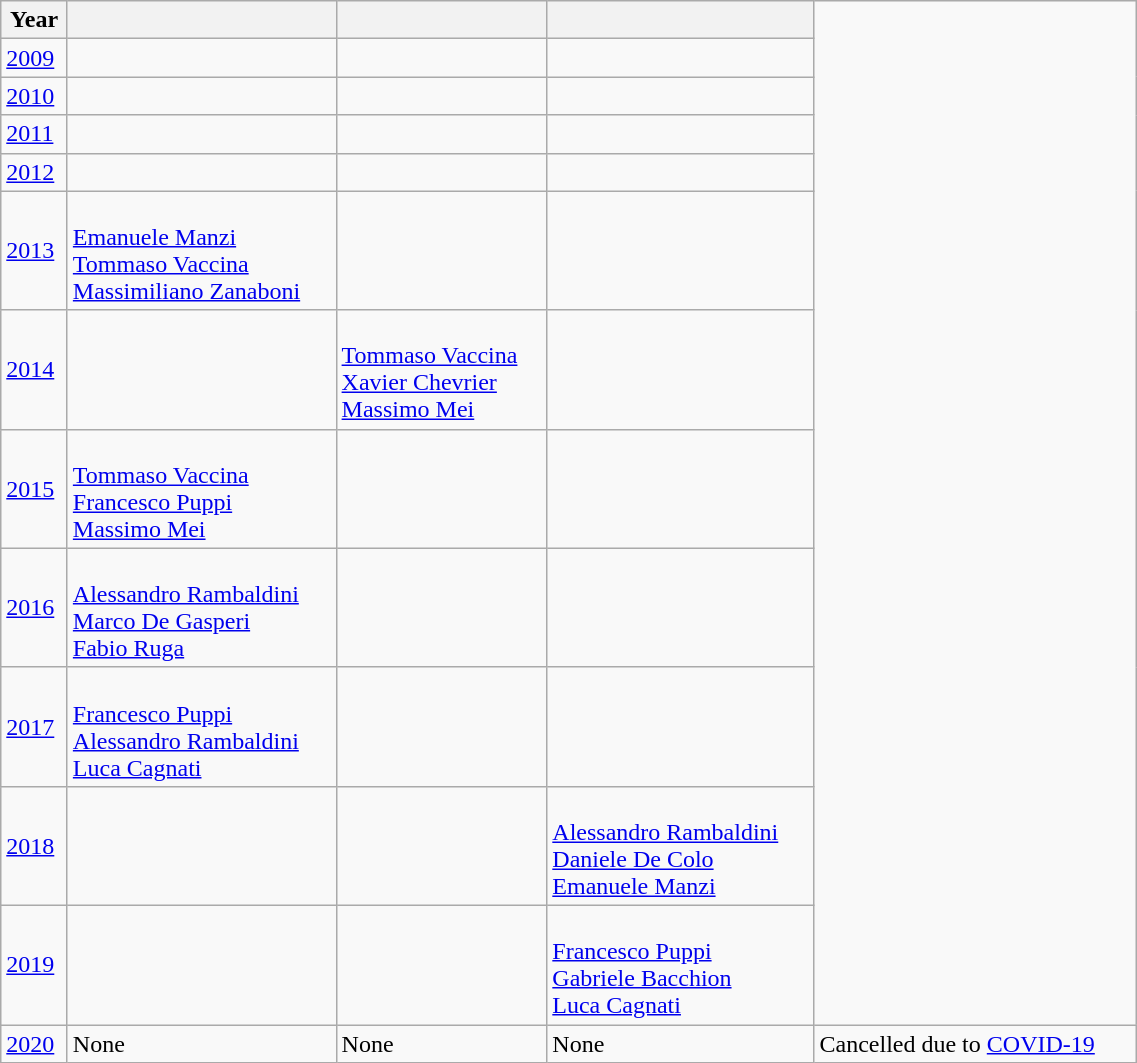<table class="wikitable" width=60% style="font-size:100%; text-align:left;">
<tr>
<th>Year</th>
<th></th>
<th></th>
<th></th>
</tr>
<tr>
<td><a href='#'>2009</a></td>
<td></td>
<td></td>
<td></td>
</tr>
<tr>
<td><a href='#'>2010</a></td>
<td></td>
<td></td>
<td></td>
</tr>
<tr>
<td><a href='#'>2011</a></td>
<td></td>
<td></td>
<td></td>
</tr>
<tr>
<td><a href='#'>2012</a></td>
<td></td>
<td></td>
<td></td>
</tr>
<tr>
<td><a href='#'>2013</a></td>
<td><br><a href='#'>Emanuele Manzi</a><br><a href='#'>Tommaso Vaccina</a><br><a href='#'>Massimiliano Zanaboni</a></td>
<td></td>
<td></td>
</tr>
<tr>
<td><a href='#'>2014</a></td>
<td></td>
<td><br><a href='#'>Tommaso Vaccina</a><br><a href='#'>Xavier Chevrier</a><br><a href='#'>Massimo Mei</a></td>
<td></td>
</tr>
<tr>
<td><a href='#'>2015</a></td>
<td><br><a href='#'>Tommaso Vaccina</a><br><a href='#'>Francesco Puppi</a><br><a href='#'>Massimo Mei</a></td>
<td></td>
<td></td>
</tr>
<tr>
<td><a href='#'>2016</a></td>
<td><br><a href='#'>Alessandro Rambaldini</a><br><a href='#'>Marco De Gasperi</a><br><a href='#'>Fabio Ruga</a></td>
<td></td>
<td></td>
</tr>
<tr>
<td><a href='#'>2017</a></td>
<td><br><a href='#'>Francesco Puppi</a><br><a href='#'>Alessandro Rambaldini</a><br><a href='#'>Luca Cagnati</a></td>
<td></td>
<td></td>
</tr>
<tr>
<td><a href='#'>2018</a></td>
<td></td>
<td></td>
<td><br><a href='#'>Alessandro Rambaldini</a><br><a href='#'>Daniele De Colo</a><br><a href='#'>Emanuele Manzi</a></td>
</tr>
<tr>
<td><a href='#'>2019</a></td>
<td></td>
<td></td>
<td><br><a href='#'>Francesco Puppi</a><br><a href='#'>Gabriele Bacchion</a><br><a href='#'>Luca Cagnati</a></td>
</tr>
<tr>
<td><a href='#'>2020</a></td>
<td>None</td>
<td>None</td>
<td>None</td>
<td>Cancelled due to <a href='#'>COVID-19</a></td>
</tr>
</table>
